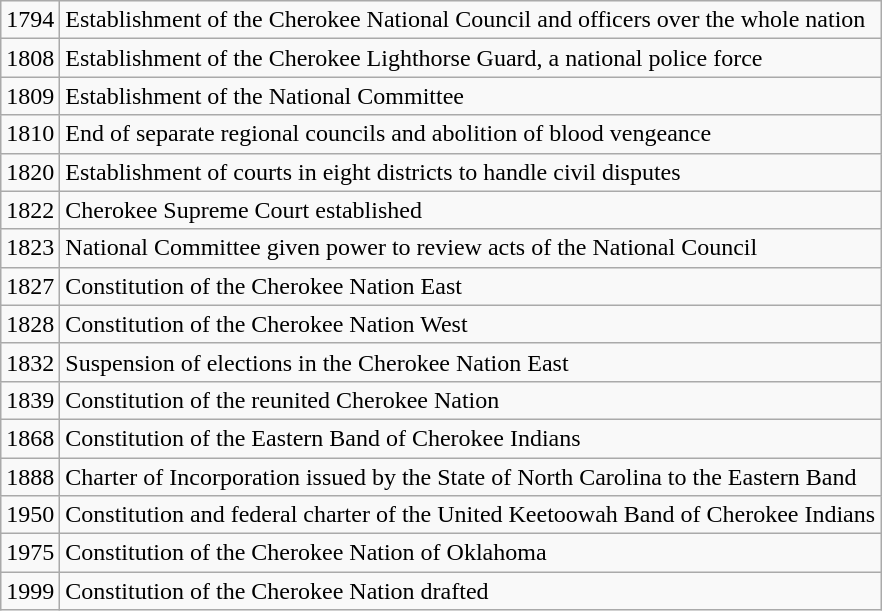<table class="wikitable">
<tr>
<td>1794</td>
<td>Establishment of the Cherokee National Council and officers over the whole nation</td>
</tr>
<tr>
<td>1808</td>
<td>Establishment of the Cherokee Lighthorse Guard, a national police force</td>
</tr>
<tr>
<td>1809</td>
<td>Establishment of the National Committee</td>
</tr>
<tr>
<td>1810</td>
<td>End of separate regional councils and abolition of blood vengeance</td>
</tr>
<tr>
<td>1820</td>
<td>Establishment of courts in eight districts to handle civil disputes</td>
</tr>
<tr>
<td>1822</td>
<td>Cherokee Supreme Court established</td>
</tr>
<tr>
<td>1823</td>
<td>National Committee given power to review acts of the National Council</td>
</tr>
<tr>
<td>1827</td>
<td>Constitution of the Cherokee Nation East</td>
</tr>
<tr>
<td>1828</td>
<td>Constitution of the Cherokee Nation West</td>
</tr>
<tr>
<td>1832</td>
<td>Suspension of elections in the Cherokee Nation East</td>
</tr>
<tr>
<td>1839</td>
<td>Constitution of the reunited Cherokee Nation</td>
</tr>
<tr>
<td>1868</td>
<td>Constitution of the Eastern Band of Cherokee Indians</td>
</tr>
<tr>
<td>1888</td>
<td>Charter of Incorporation issued by the State of North Carolina to the Eastern Band</td>
</tr>
<tr>
<td>1950</td>
<td>Constitution and federal charter of the United Keetoowah Band of Cherokee Indians</td>
</tr>
<tr>
<td>1975</td>
<td>Constitution of the Cherokee Nation of Oklahoma</td>
</tr>
<tr>
<td>1999</td>
<td>Constitution of the Cherokee Nation drafted</td>
</tr>
</table>
